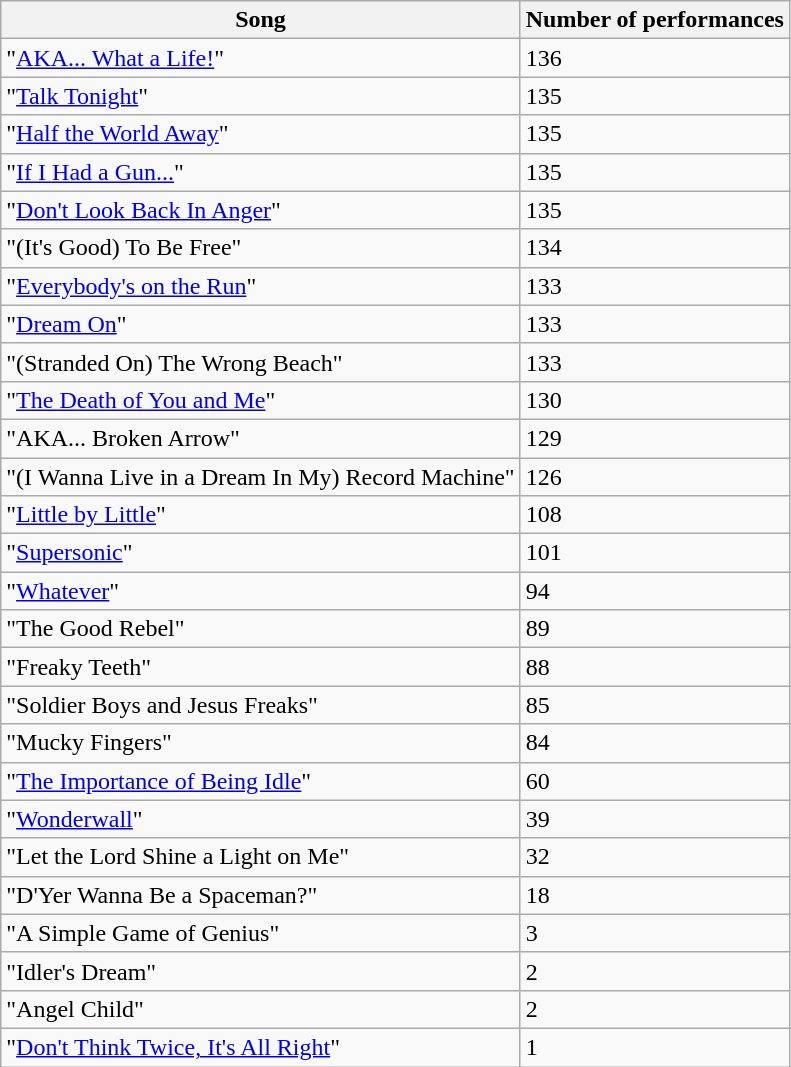<table class="wikitable sortable">
<tr>
<th>Song</th>
<th>Number of performances</th>
</tr>
<tr>
<td>"<a href='#'>AKA... What a Life!</a>"</td>
<td>136</td>
</tr>
<tr>
<td>"<a href='#'>Talk Tonight</a>"</td>
<td>135</td>
</tr>
<tr>
<td>"<a href='#'>Half the World Away</a>"</td>
<td>135</td>
</tr>
<tr>
<td>"<a href='#'>If I Had a Gun...</a>"</td>
<td>135</td>
</tr>
<tr>
<td>"<a href='#'>Don't Look Back In Anger</a>"</td>
<td>135</td>
</tr>
<tr>
<td>"(It's Good) To Be Free"</td>
<td>134</td>
</tr>
<tr>
<td>"<a href='#'>Everybody's on the Run</a>"</td>
<td>133</td>
</tr>
<tr>
<td>"<a href='#'>Dream On</a>"</td>
<td>133</td>
</tr>
<tr>
<td>"(Stranded On) The Wrong Beach"</td>
<td>133</td>
</tr>
<tr>
<td>"<a href='#'>The Death of You and Me</a>"</td>
<td>130</td>
</tr>
<tr>
<td>"AKA... Broken Arrow"</td>
<td>129</td>
</tr>
<tr>
<td>"(I Wanna Live in a Dream In My) Record Machine"</td>
<td>126</td>
</tr>
<tr>
<td>"<a href='#'>Little by Little</a>"</td>
<td>108</td>
</tr>
<tr>
<td>"<a href='#'>Supersonic</a>"</td>
<td>101</td>
</tr>
<tr>
<td>"<a href='#'>Whatever</a>"</td>
<td>94</td>
</tr>
<tr>
<td>"The Good Rebel"</td>
<td>89</td>
</tr>
<tr>
<td>"Freaky Teeth"</td>
<td>88</td>
</tr>
<tr>
<td>"Soldier Boys and Jesus Freaks"</td>
<td>85</td>
</tr>
<tr>
<td>"Mucky Fingers"</td>
<td>84</td>
</tr>
<tr>
<td>"<a href='#'>The Importance of Being Idle</a>"</td>
<td>60</td>
</tr>
<tr>
<td>"<a href='#'>Wonderwall</a>"</td>
<td>39</td>
</tr>
<tr>
<td>"Let the Lord Shine a Light on Me"</td>
<td>32</td>
</tr>
<tr>
<td>"D'Yer Wanna Be a Spaceman?"</td>
<td>18</td>
</tr>
<tr>
<td>"A Simple Game of Genius"</td>
<td>3</td>
</tr>
<tr>
<td>"Idler's Dream"</td>
<td>2</td>
</tr>
<tr>
<td>"Angel Child"</td>
<td>2</td>
</tr>
<tr>
<td>"<a href='#'>Don't Think Twice, It's All Right</a>"</td>
<td>1</td>
</tr>
</table>
